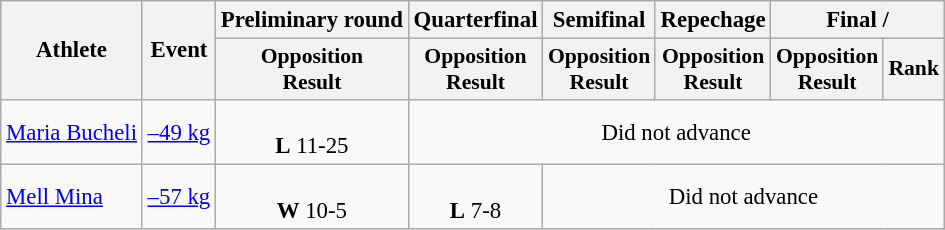<table class=wikitable style=font-size:95%;text-align:center>
<tr>
<th rowspan=2>Athlete</th>
<th rowspan=2>Event</th>
<th>Preliminary round</th>
<th>Quarterfinal</th>
<th>Semifinal</th>
<th>Repechage</th>
<th colspan=2>Final / </th>
</tr>
<tr style=font-size:95%>
<th>Opposition<br>Result</th>
<th>Opposition<br>Result</th>
<th>Opposition<br>Result</th>
<th>Opposition<br>Result</th>
<th>Opposition<br>Result</th>
<th>Rank</th>
</tr>
<tr>
<td align=left><a href='#'>Maria Bucheli</a></td>
<td align=left><a href='#'>–49 kg</a></td>
<td><br><strong>L</strong> 11-25</td>
<td colspan=5>Did not advance</td>
</tr>
<tr align=center>
<td align=left><a href='#'>Mell Mina</a></td>
<td align=left><a href='#'>–57 kg</a></td>
<td><br> <strong>W</strong> 10-5</td>
<td><br> <strong>L</strong> 7-8</td>
<td colspan=4>Did not advance</td>
</tr>
</table>
